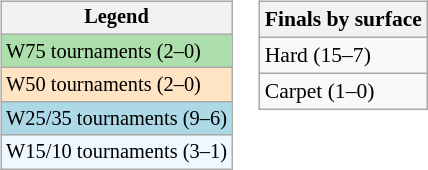<table>
<tr valign=top>
<td><br><table class=wikitable style="font-size:85%">
<tr>
<th>Legend</th>
</tr>
<tr style="background:#addfad;">
<td>W75 tournaments (2–0)</td>
</tr>
<tr style="background:#ffe4c4;">
<td>W50 tournaments (2–0)</td>
</tr>
<tr style="background:lightblue;">
<td>W25/35 tournaments (9–6)</td>
</tr>
<tr style="background:#f0f8ff;">
<td>W15/10 tournaments (3–1)</td>
</tr>
</table>
</td>
<td><br><table class=wikitable style="font-size:90%">
<tr>
<th>Finals by surface</th>
</tr>
<tr>
<td>Hard (15–7)</td>
</tr>
<tr>
<td>Carpet (1–0)</td>
</tr>
</table>
</td>
</tr>
</table>
